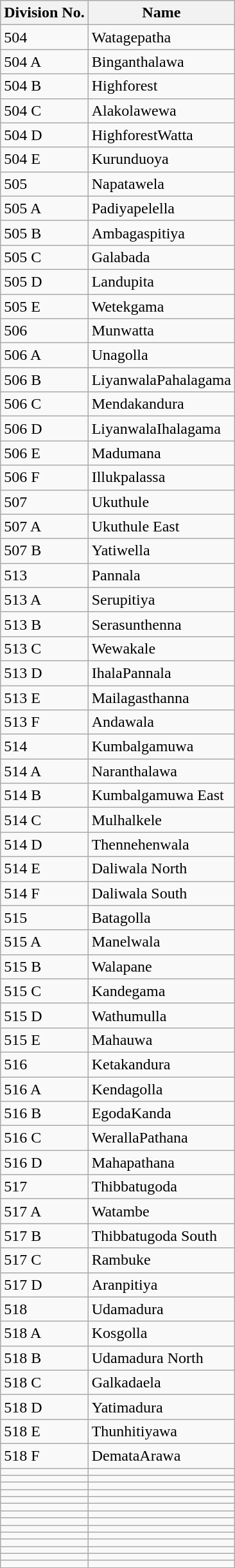<table class="wikitable">
<tr>
<th>Division No.</th>
<th>Name</th>
</tr>
<tr>
<td>504</td>
<td>Watagepatha</td>
</tr>
<tr>
<td>504 A</td>
<td>Binganthalawa</td>
</tr>
<tr>
<td>504 B</td>
<td>Highforest</td>
</tr>
<tr>
<td>504 C</td>
<td>Alakolawewa</td>
</tr>
<tr>
<td>504 D</td>
<td>HighforestWatta</td>
</tr>
<tr>
<td>504 E</td>
<td>Kurunduoya</td>
</tr>
<tr>
<td>505</td>
<td>Napatawela</td>
</tr>
<tr>
<td>505 A</td>
<td>Padiyapelella</td>
</tr>
<tr>
<td>505 B</td>
<td>Ambagaspitiya</td>
</tr>
<tr>
<td>505 C</td>
<td>Galabada</td>
</tr>
<tr>
<td>505 D</td>
<td>Landupita</td>
</tr>
<tr>
<td>505 E</td>
<td>Wetekgama</td>
</tr>
<tr>
<td>506</td>
<td>Munwatta</td>
</tr>
<tr>
<td>506 A</td>
<td>Unagolla</td>
</tr>
<tr>
<td>506 B</td>
<td>LiyanwalaPahalagama</td>
</tr>
<tr>
<td>506 C</td>
<td>Mendakandura</td>
</tr>
<tr>
<td>506 D</td>
<td>LiyanwalaIhalagama</td>
</tr>
<tr>
<td>506 E</td>
<td>Madumana</td>
</tr>
<tr>
<td>506 F</td>
<td>Illukpalassa</td>
</tr>
<tr>
<td>507</td>
<td>Ukuthule</td>
</tr>
<tr>
<td>507 A</td>
<td>Ukuthule East</td>
</tr>
<tr>
<td>507 B</td>
<td>Yatiwella</td>
</tr>
<tr>
<td>513</td>
<td>Pannala</td>
</tr>
<tr>
<td>513 A</td>
<td>Serupitiya</td>
</tr>
<tr>
<td>513 B</td>
<td>Serasunthenna</td>
</tr>
<tr>
<td>513 C</td>
<td>Wewakale</td>
</tr>
<tr>
<td>513 D</td>
<td>IhalaPannala</td>
</tr>
<tr>
<td>513 E</td>
<td>Mailagasthanna</td>
</tr>
<tr>
<td>513 F</td>
<td>Andawala</td>
</tr>
<tr>
<td>514</td>
<td>Kumbalgamuwa</td>
</tr>
<tr>
<td>514 A</td>
<td>Naranthalawa</td>
</tr>
<tr>
<td>514 B</td>
<td>Kumbalgamuwa East</td>
</tr>
<tr>
<td>514 C</td>
<td>Mulhalkele</td>
</tr>
<tr>
<td>514 D</td>
<td>Thennehenwala</td>
</tr>
<tr>
<td>514 E</td>
<td>Daliwala North</td>
</tr>
<tr>
<td>514 F</td>
<td>Daliwala South</td>
</tr>
<tr>
<td>515</td>
<td>Batagolla</td>
</tr>
<tr>
<td>515 A</td>
<td>Manelwala</td>
</tr>
<tr>
<td>515 B</td>
<td>Walapane</td>
</tr>
<tr>
<td>515 C</td>
<td>Kandegama</td>
</tr>
<tr>
<td>515 D</td>
<td>Wathumulla</td>
</tr>
<tr>
<td>515 E</td>
<td>Mahauwa</td>
</tr>
<tr>
<td>516</td>
<td>Ketakandura</td>
</tr>
<tr>
<td>516 A</td>
<td>Kendagolla</td>
</tr>
<tr>
<td>516 B</td>
<td>EgodaKanda</td>
</tr>
<tr>
<td>516 C</td>
<td>WerallaPathana</td>
</tr>
<tr>
<td>516 D</td>
<td>Mahapathana</td>
</tr>
<tr>
<td>517</td>
<td>Thibbatugoda</td>
</tr>
<tr>
<td>517 A</td>
<td>Watambe</td>
</tr>
<tr>
<td>517 B</td>
<td>Thibbatugoda South</td>
</tr>
<tr>
<td>517 C</td>
<td>Rambuke</td>
</tr>
<tr>
<td>517 D</td>
<td>Aranpitiya</td>
</tr>
<tr>
<td>518</td>
<td>Udamadura</td>
</tr>
<tr>
<td>518 A</td>
<td>Kosgolla</td>
</tr>
<tr>
<td>518 B</td>
<td>Udamadura North</td>
</tr>
<tr>
<td>518 C</td>
<td>Galkadaela</td>
</tr>
<tr>
<td>518 D</td>
<td>Yatimadura</td>
</tr>
<tr>
<td>518 E</td>
<td>Thunhitiyawa</td>
</tr>
<tr>
<td>518 F</td>
<td>DemataArawa</td>
</tr>
<tr>
<td></td>
<td></td>
</tr>
<tr>
<td></td>
<td></td>
</tr>
<tr>
<td></td>
<td></td>
</tr>
<tr>
<td></td>
<td></td>
</tr>
<tr>
<td></td>
<td></td>
</tr>
<tr>
<td></td>
<td></td>
</tr>
<tr>
<td></td>
<td></td>
</tr>
<tr>
<td></td>
<td></td>
</tr>
<tr>
<td></td>
<td></td>
</tr>
<tr>
<td></td>
<td></td>
</tr>
<tr>
<td></td>
<td></td>
</tr>
<tr>
<td></td>
<td></td>
</tr>
<tr>
<td></td>
<td></td>
</tr>
<tr>
<td></td>
<td></td>
</tr>
</table>
